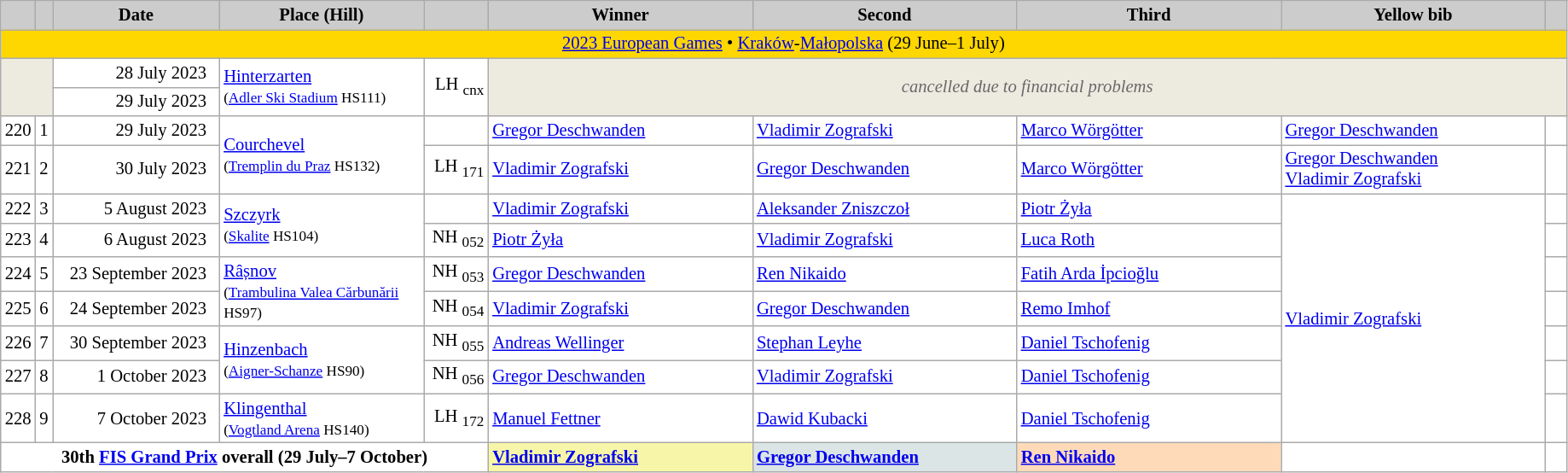<table class="wikitable plainrowheaders" style="background:#fff; font-size:86%; line-height:16px; border:grey solid 1px; border-collapse:collapse;">
<tr>
<th scope="col" style="background:#ccc; width=30 px;"></th>
<th scope="col" style="background:#ccc; width=10 px;"></th>
<th scope="col" style="background:#ccc; width:124px;">Date</th>
<th scope="col" style="background:#ccc; width:153px;">Place (Hill)</th>
<th scope="col" style="background:#ccc; width:44px;"></th>
<th scope="col" style="background:#ccc; width:200px;">Winner</th>
<th scope="col" style="background:#ccc; width:200px;">Second</th>
<th scope="col" style="background:#ccc; width:200px;">Third</th>
<th scope="col" style="background:#ccc; width:200px;">Yellow bib</th>
<th scope="col" style="background:#ccc; width:10px;"></th>
</tr>
<tr style="background:gold">
<td align=center colspan="10"><a href='#'>2023 European Games</a> •  <a href='#'>Kraków</a>-<a href='#'>Małopolska</a> (29 June–1 July)</td>
</tr>
<tr>
<td rowspan="2" align="center" colspan="2" bgcolor="EDEAE0"></td>
<td align="right">28 July 2023  </td>
<td rowspan="2"> <a href='#'>Hinterzarten</a><br><small>(<a href='#'>Adler Ski Stadium</a> HS111)</small></td>
<td align="right" rowspan="2">LH <sub>cnx</sub></td>
<td align="center" colspan="5" rowspan="2" bgcolor="EDEAE0" style=color:#696969><em>cancelled due to financial problems</em></td>
</tr>
<tr>
<td align="right">29 July 2023  </td>
</tr>
<tr>
<td align="center">220</td>
<td align="center">1</td>
<td align="right">29 July 2023  </td>
<td rowspan=2> <a href='#'>Courchevel</a><br><small>(<a href='#'>Tremplin du Praz</a> HS132)</small></td>
<td align="right"></td>
<td> <a href='#'>Gregor Deschwanden</a></td>
<td> <a href='#'>Vladimir Zografski</a></td>
<td> <a href='#'>Marco Wörgötter</a></td>
<td> <a href='#'>Gregor Deschwanden</a></td>
<td></td>
</tr>
<tr>
<td align="center">221</td>
<td align="center">2</td>
<td align="right">30 July 2023  </td>
<td align="right">LH <sub>171</sub></td>
<td> <a href='#'>Vladimir Zografski</a></td>
<td> <a href='#'>Gregor Deschwanden</a></td>
<td> <a href='#'>Marco Wörgötter</a></td>
<td> <a href='#'>Gregor Deschwanden</a><br> <a href='#'>Vladimir Zografski</a></td>
<td></td>
</tr>
<tr>
<td align="center">222</td>
<td align="center">3</td>
<td align="right">5 August 2023  </td>
<td rowspan="2"> <a href='#'>Szczyrk</a><br><small>(<a href='#'>Skalite</a> HS104)</small></td>
<td align="right"></td>
<td> <a href='#'>Vladimir Zografski</a></td>
<td> <a href='#'>Aleksander Zniszczoł</a></td>
<td> <a href='#'>Piotr Żyła</a></td>
<td rowspan=7> <a href='#'>Vladimir Zografski</a></td>
<td></td>
</tr>
<tr>
<td align="center">223</td>
<td align="center">4</td>
<td align="right">6 August 2023  </td>
<td align="right">NH <sub>052</sub></td>
<td> <a href='#'>Piotr Żyła</a></td>
<td> <a href='#'>Vladimir Zografski</a></td>
<td> <a href='#'>Luca Roth</a></td>
<td></td>
</tr>
<tr>
<td align="center">224</td>
<td align="center">5</td>
<td align="right">23 September 2023  </td>
<td rowspan="2"> <a href='#'>Râșnov</a><br><small>(<a href='#'>Trambulina Valea Cărbunării</a> HS97)</small></td>
<td align="right">NH <sub>053</sub></td>
<td> <a href='#'>Gregor Deschwanden</a></td>
<td> <a href='#'>Ren Nikaido</a></td>
<td> <a href='#'>Fatih Arda İpcioğlu</a></td>
<td></td>
</tr>
<tr>
<td align="center">225</td>
<td align="center">6</td>
<td align="right">24 September 2023  </td>
<td align="right">NH <sub>054</sub></td>
<td> <a href='#'>Vladimir Zografski</a></td>
<td> <a href='#'>Gregor Deschwanden</a></td>
<td> <a href='#'>Remo Imhof</a></td>
<td></td>
</tr>
<tr>
<td align="center">226</td>
<td align="center">7</td>
<td align="right">30 September 2023  </td>
<td rowspan="2"> <a href='#'>Hinzenbach</a><br><small>(<a href='#'>Aigner-Schanze</a> HS90)</small></td>
<td align="right">NH <sub>055</sub></td>
<td> <a href='#'>Andreas Wellinger</a></td>
<td> <a href='#'>Stephan Leyhe</a></td>
<td> <a href='#'>Daniel Tschofenig</a></td>
<td></td>
</tr>
<tr>
<td align="center">227</td>
<td align="center">8</td>
<td align="right">1 October 2023  </td>
<td align="right">NH <sub>056</sub></td>
<td> <a href='#'>Gregor Deschwanden</a></td>
<td> <a href='#'>Vladimir Zografski</a></td>
<td> <a href='#'>Daniel Tschofenig</a></td>
<td></td>
</tr>
<tr>
<td align="center">228</td>
<td align="center">9</td>
<td align="right">7 October 2023  </td>
<td> <a href='#'>Klingenthal</a><br><small>(<a href='#'>Vogtland Arena</a> HS140)</small></td>
<td align="right">LH <sub>172</sub></td>
<td> <a href='#'>Manuel Fettner</a></td>
<td> <a href='#'>Dawid Kubacki</a></td>
<td> <a href='#'>Daniel Tschofenig</a></td>
<td></td>
</tr>
<tr>
<td colspan="5" align="center"><strong>30th <a href='#'>FIS Grand Prix</a> overall (29 July–7 October)</strong></td>
<td style="background:#f7f6a8;"> <strong><a href='#'>Vladimir Zografski</a></strong></td>
<td style="background:#dce5e5;"> <strong><a href='#'>Gregor Deschwanden</a></strong></td>
<td style="background:#ffdab9;"> <strong><a href='#'>Ren Nikaido</a></strong></td>
<td></td>
<td></td>
</tr>
</table>
